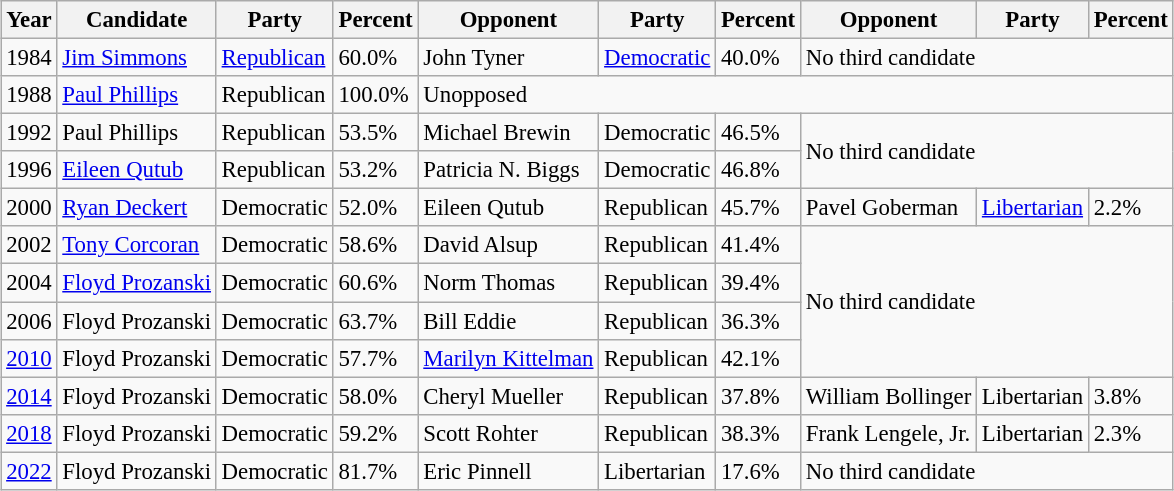<table class="wikitable sortable" style="margin:0.5em auto; font-size:95%;">
<tr>
<th>Year</th>
<th>Candidate</th>
<th>Party</th>
<th>Percent</th>
<th>Opponent</th>
<th>Party</th>
<th>Percent</th>
<th>Opponent</th>
<th>Party</th>
<th>Percent</th>
</tr>
<tr>
<td>1984</td>
<td><a href='#'>Jim Simmons</a></td>
<td><a href='#'>Republican</a></td>
<td>60.0%</td>
<td>John Tyner</td>
<td><a href='#'>Democratic</a></td>
<td>40.0%</td>
<td colspan=3>No third candidate</td>
</tr>
<tr>
<td>1988</td>
<td><a href='#'>Paul Phillips</a></td>
<td>Republican</td>
<td>100.0%</td>
<td colspan=6>Unopposed</td>
</tr>
<tr>
<td>1992</td>
<td>Paul Phillips</td>
<td>Republican</td>
<td>53.5%</td>
<td>Michael Brewin</td>
<td>Democratic</td>
<td>46.5%</td>
<td colspan=3 rowspan=2>No third candidate</td>
</tr>
<tr>
<td>1996</td>
<td><a href='#'>Eileen Qutub</a></td>
<td>Republican</td>
<td>53.2%</td>
<td>Patricia N. Biggs</td>
<td>Democratic</td>
<td>46.8%</td>
</tr>
<tr>
<td>2000</td>
<td><a href='#'>Ryan Deckert</a></td>
<td>Democratic</td>
<td>52.0%</td>
<td>Eileen Qutub</td>
<td>Republican</td>
<td>45.7%</td>
<td>Pavel Goberman</td>
<td><a href='#'>Libertarian</a></td>
<td>2.2%</td>
</tr>
<tr>
<td>2002</td>
<td><a href='#'>Tony Corcoran</a></td>
<td>Democratic</td>
<td>58.6%</td>
<td>David Alsup</td>
<td>Republican</td>
<td>41.4%</td>
<td colspan=3 rowspan=4>No third candidate</td>
</tr>
<tr>
<td>2004</td>
<td><a href='#'>Floyd Prozanski</a></td>
<td>Democratic</td>
<td>60.6%</td>
<td>Norm Thomas</td>
<td>Republican</td>
<td>39.4%</td>
</tr>
<tr>
<td>2006</td>
<td>Floyd Prozanski</td>
<td>Democratic</td>
<td>63.7%</td>
<td>Bill Eddie</td>
<td>Republican</td>
<td>36.3%</td>
</tr>
<tr>
<td><a href='#'>2010</a></td>
<td>Floyd Prozanski</td>
<td>Democratic</td>
<td>57.7%</td>
<td><a href='#'>Marilyn Kittelman</a></td>
<td>Republican</td>
<td>42.1%</td>
</tr>
<tr>
<td><a href='#'>2014</a></td>
<td>Floyd Prozanski</td>
<td>Democratic</td>
<td>58.0%</td>
<td>Cheryl Mueller</td>
<td>Republican</td>
<td>37.8%</td>
<td>William Bollinger</td>
<td>Libertarian</td>
<td>3.8%</td>
</tr>
<tr>
<td><a href='#'>2018</a></td>
<td>Floyd Prozanski</td>
<td>Democratic</td>
<td>59.2%</td>
<td>Scott Rohter</td>
<td>Republican</td>
<td>38.3%</td>
<td>Frank Lengele, Jr.</td>
<td>Libertarian</td>
<td>2.3%</td>
</tr>
<tr>
<td><a href='#'>2022</a></td>
<td>Floyd Prozanski</td>
<td>Democratic</td>
<td>81.7%</td>
<td>Eric Pinnell</td>
<td>Libertarian</td>
<td>17.6%</td>
<td colspan=3>No third candidate</td>
</tr>
</table>
